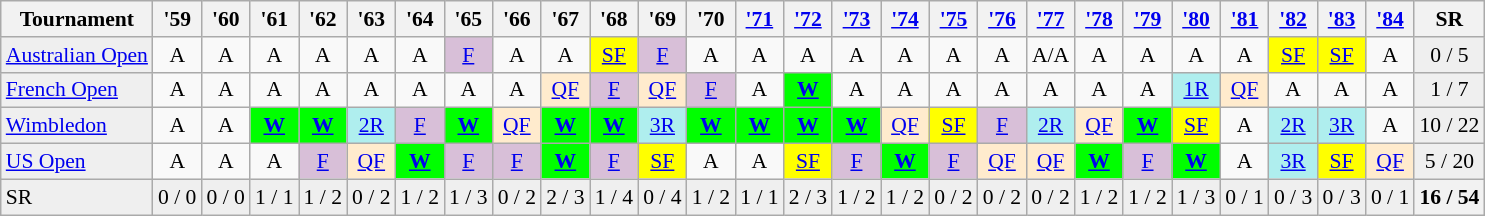<table class=wikitable style=text-align:center;font-size:90%>
<tr>
<th>Tournament</th>
<th>'59</th>
<th>'60</th>
<th>'61</th>
<th>'62</th>
<th>'63</th>
<th>'64</th>
<th>'65</th>
<th>'66</th>
<th>'67</th>
<th>'68</th>
<th>'69</th>
<th>'70</th>
<th><a href='#'>'71</a></th>
<th><a href='#'>'72</a></th>
<th><a href='#'>'73</a></th>
<th><a href='#'>'74</a></th>
<th><a href='#'>'75</a></th>
<th><a href='#'>'76</a></th>
<th><a href='#'>'77</a></th>
<th><a href='#'>'78</a></th>
<th><a href='#'>'79</a></th>
<th><a href='#'>'80</a></th>
<th><a href='#'>'81</a></th>
<th><a href='#'>'82</a></th>
<th><a href='#'>'83</a></th>
<th><a href='#'>'84</a></th>
<th>SR</th>
</tr>
<tr>
<td align=left bgcolor=#EFEFEF><a href='#'>Australian Open</a></td>
<td>A</td>
<td>A</td>
<td>A</td>
<td>A</td>
<td>A</td>
<td>A</td>
<td bgcolor=#D8BFD8><a href='#'>F</a></td>
<td>A</td>
<td>A</td>
<td bgcolor=yellow><a href='#'>SF</a></td>
<td bgcolor=#D8BFD8><a href='#'>F</a></td>
<td>A</td>
<td>A</td>
<td>A</td>
<td>A</td>
<td>A</td>
<td>A</td>
<td>A</td>
<td>A/A</td>
<td>A</td>
<td>A</td>
<td>A</td>
<td>A</td>
<td bgcolor=yellow><a href='#'>SF</a></td>
<td bgcolor=yellow><a href='#'>SF</a></td>
<td>A</td>
<td bgcolor=#EFEFEF>0 / 5</td>
</tr>
<tr>
<td align=left bgcolor=#EFEFEF><a href='#'>French Open</a></td>
<td>A</td>
<td>A</td>
<td>A</td>
<td>A</td>
<td>A</td>
<td>A</td>
<td>A</td>
<td>A</td>
<td bgcolor=#ffebcd><a href='#'>QF</a></td>
<td bgcolor=#D8BFD8><a href='#'>F</a></td>
<td bgcolor=#ffebcd><a href='#'>QF</a></td>
<td bgcolor=#D8BFD8><a href='#'>F</a></td>
<td>A</td>
<td bgcolor=lime><a href='#'><strong>W</strong></a></td>
<td>A</td>
<td>A</td>
<td>A</td>
<td>A</td>
<td>A</td>
<td>A</td>
<td>A</td>
<td bgcolor=#afeeee><a href='#'>1R</a></td>
<td bgcolor=#ffebcd><a href='#'>QF</a></td>
<td>A</td>
<td>A</td>
<td>A</td>
<td bgcolor=#EFEFEF>1 / 7</td>
</tr>
<tr>
<td align=left bgcolor=#EFEFEF><a href='#'>Wimbledon</a></td>
<td>A</td>
<td>A</td>
<td bgcolor=lime><a href='#'><strong>W</strong></a></td>
<td bgcolor=lime><a href='#'><strong>W</strong></a></td>
<td bgcolor=#afeeee><a href='#'>2R</a></td>
<td bgcolor=#D8BFD8><a href='#'>F</a></td>
<td bgcolor=lime><a href='#'><strong>W</strong></a></td>
<td bgcolor=#ffebcd><a href='#'>QF</a></td>
<td bgcolor=lime><a href='#'><strong>W</strong></a></td>
<td bgcolor=lime><a href='#'><strong>W</strong></a></td>
<td bgcolor=#afeeee><a href='#'>3R</a></td>
<td bgcolor=lime><a href='#'><strong>W</strong></a></td>
<td bgcolor=lime><a href='#'><strong>W</strong></a></td>
<td bgcolor=lime><a href='#'><strong>W</strong></a></td>
<td bgcolor=lime><a href='#'><strong>W</strong></a></td>
<td bgcolor=#ffebcd><a href='#'>QF</a></td>
<td bgcolor=yellow><a href='#'>SF</a></td>
<td bgcolor=#D8BFD8><a href='#'>F</a></td>
<td bgcolor=#afeeee><a href='#'>2R</a></td>
<td bgcolor=#ffebcd><a href='#'>QF</a></td>
<td bgcolor=lime><a href='#'><strong>W</strong></a></td>
<td bgcolor=yellow><a href='#'>SF</a></td>
<td>A</td>
<td bgcolor=#afeeee><a href='#'>2R</a></td>
<td bgcolor=#afeeee><a href='#'>3R</a></td>
<td>A</td>
<td bgcolor=#EFEFEF>10 / 22</td>
</tr>
<tr>
<td align=left bgcolor=#EFEFEF><a href='#'>US Open</a></td>
<td>A</td>
<td>A</td>
<td>A</td>
<td bgcolor=#D8BFD8><a href='#'>F</a></td>
<td bgcolor=#ffebcd><a href='#'>QF</a></td>
<td bgcolor=lime><a href='#'><strong>W</strong></a></td>
<td bgcolor=#D8BFD8><a href='#'>F</a></td>
<td bgcolor=#D8BFD8><a href='#'>F</a></td>
<td bgcolor=lime><a href='#'><strong>W</strong></a></td>
<td bgcolor=#D8BFD8><a href='#'>F</a></td>
<td bgcolor=yellow><a href='#'>SF</a></td>
<td>A</td>
<td>A</td>
<td bgcolor=yellow><a href='#'>SF</a></td>
<td bgcolor=#D8BFD8><a href='#'>F</a></td>
<td bgcolor=lime><a href='#'><strong>W</strong></a></td>
<td bgcolor=#D8BFD8><a href='#'>F</a></td>
<td bgcolor=#ffebcd><a href='#'>QF</a></td>
<td bgcolor=#ffebcd><a href='#'>QF</a></td>
<td bgcolor=lime><a href='#'><strong>W</strong></a></td>
<td bgcolor=#D8BFD8><a href='#'>F</a></td>
<td bgcolor=lime><a href='#'><strong>W</strong></a></td>
<td>A</td>
<td bgcolor=#afeeee><a href='#'>3R</a></td>
<td bgcolor=yellow><a href='#'>SF</a></td>
<td bgcolor=#ffebcd><a href='#'>QF</a></td>
<td bgcolor=#EFEFEF>5 / 20</td>
</tr>
<tr bgcolor=#EFEFEF>
<td align=left bgcolor=#EFEFEF>SR</td>
<td>0 / 0</td>
<td>0 / 0</td>
<td>1 / 1</td>
<td>1 / 2</td>
<td>0 / 2</td>
<td>1 / 2</td>
<td>1 / 3</td>
<td>0 / 2</td>
<td>2 / 3</td>
<td>1 / 4</td>
<td>0 / 4</td>
<td>1 / 2</td>
<td>1 / 1</td>
<td>2 / 3</td>
<td>1 / 2</td>
<td>1 / 2</td>
<td>0 / 2</td>
<td>0 / 2</td>
<td>0 / 2</td>
<td>1 / 2</td>
<td>1 / 2</td>
<td>1 / 3</td>
<td>0 / 1</td>
<td>0 / 3</td>
<td>0 / 3</td>
<td>0 / 1</td>
<th>16 / 54</th>
</tr>
</table>
